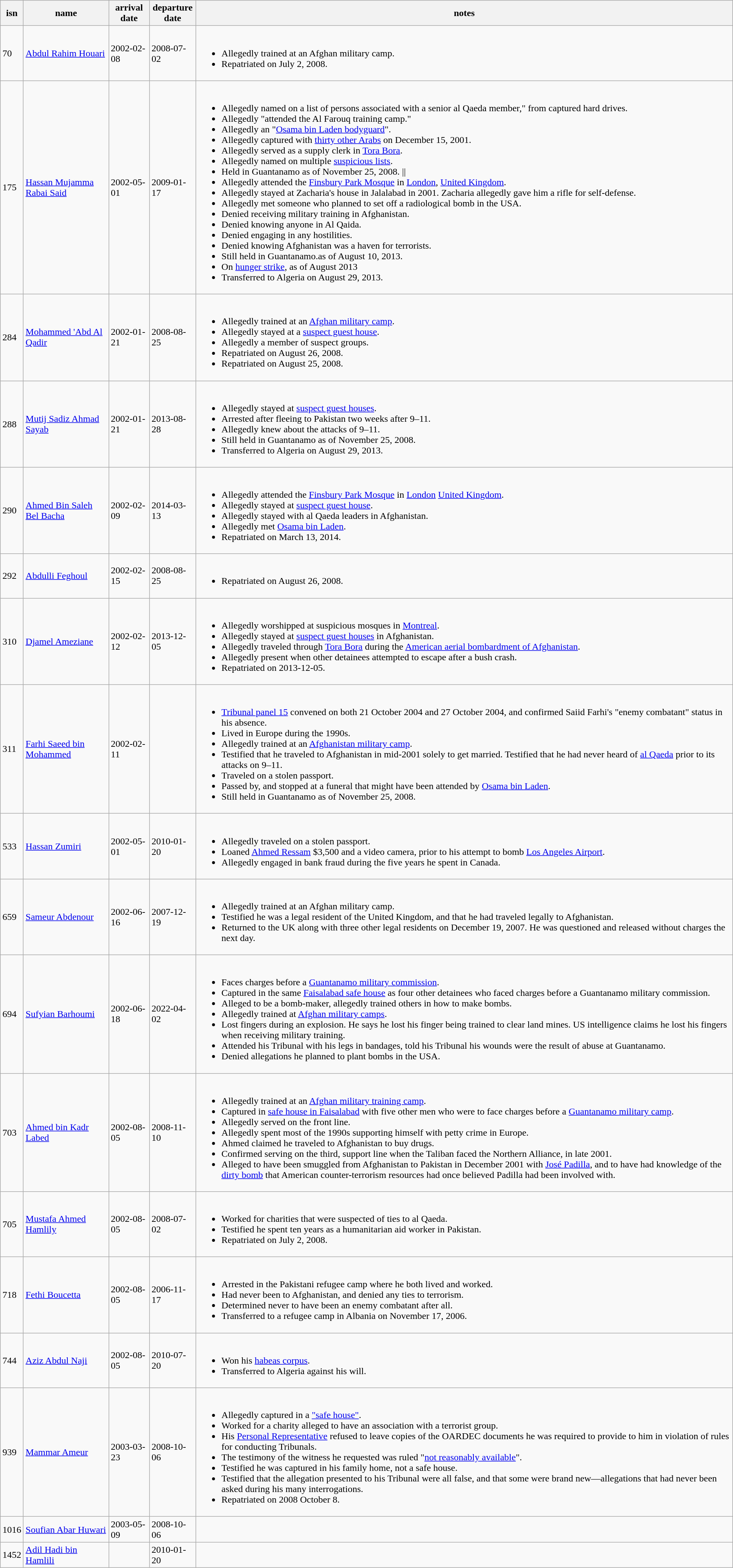<table class="wikitable">
<tr>
<th>isn</th>
<th>name</th>
<th>arrival<br>date</th>
<th>departure<br>date</th>
<th>notes</th>
</tr>
<tr>
<td>70</td>
<td><a href='#'>Abdul Rahim Houari</a></td>
<td>2002-02-08</td>
<td>2008-07-02</td>
<td><br><ul><li>Allegedly trained at an Afghan military camp.</li><li>Repatriated on July 2, 2008.</li></ul></td>
</tr>
<tr>
<td>175</td>
<td><a href='#'>Hassan Mujamma Rabai Said</a></td>
<td>2002-05-01</td>
<td>2009-01-17</td>
<td><br><ul><li>Allegedly named on a list of persons associated with a senior al Qaeda member," from captured hard drives.</li><li>Allegedly "attended the Al Farouq training camp."</li><li>Allegedly an "<a href='#'>Osama bin Laden bodyguard</a>".</li><li>Allegedly captured with <a href='#'>thirty other Arabs</a> on December 15, 2001.</li><li>Allegedly served as a supply clerk in <a href='#'>Tora Bora</a>.</li><li>Allegedly named on multiple <a href='#'>suspicious lists</a>.</li><li>Held in Guantanamo as of November 25, 2008. ||</li><li>Allegedly attended the <a href='#'>Finsbury Park Mosque</a> in <a href='#'>London</a>, <a href='#'>United Kingdom</a>.</li><li>Allegedly stayed at Zacharia's house in Jalalabad in 2001. Zacharia allegedly gave him a rifle for self-defense.</li><li>Allegedly met someone who planned to set off a radiological bomb in the USA.</li><li>Denied receiving military training in Afghanistan.</li><li>Denied knowing anyone in Al Qaida.</li><li>Denied engaging in any hostilities.</li><li>Denied knowing Afghanistan was a haven for terrorists.</li><li>Still held in Guantanamo.as of August 10, 2013.</li><li>On <a href='#'>hunger strike</a>, as of August 2013</li><li>Transferred to Algeria on August 29, 2013.</li></ul></td>
</tr>
<tr>
<td>284</td>
<td><a href='#'>Mohammed 'Abd Al Qadir</a></td>
<td>2002-01-21</td>
<td>2008-08-25</td>
<td><br><ul><li>Allegedly trained at an <a href='#'>Afghan military camp</a>.</li><li>Allegedly stayed at a <a href='#'>suspect guest house</a>.</li><li>Allegedly a member of suspect groups.</li><li>Repatriated on August 26, 2008.</li><li>Repatriated on August 25, 2008.</li></ul></td>
</tr>
<tr>
<td>288</td>
<td><a href='#'>Mutij Sadiz Ahmad Sayab</a></td>
<td>2002-01-21</td>
<td>2013-08-28</td>
<td><br><ul><li>Allegedly stayed at <a href='#'>suspect guest houses</a>.</li><li>Arrested after fleeing to Pakistan two weeks after 9–11.</li><li>Allegedly knew about the attacks of 9–11.</li><li>Still held in Guantanamo as of November 25, 2008.</li><li>Transferred to Algeria on August 29, 2013.</li></ul></td>
</tr>
<tr>
<td>290</td>
<td><a href='#'>Ahmed Bin Saleh Bel Bacha</a></td>
<td>2002-02-09</td>
<td>2014-03-13</td>
<td><br><ul><li>Allegedly attended the <a href='#'>Finsbury Park Mosque</a> in <a href='#'>London</a> <a href='#'>United Kingdom</a>.</li><li>Allegedly stayed at <a href='#'>suspect guest house</a>.</li><li>Allegedly stayed with al Qaeda leaders in Afghanistan.</li><li>Allegedly met <a href='#'>Osama bin Laden</a>.</li><li>Repatriated on March 13, 2014.</li></ul></td>
</tr>
<tr>
<td>292</td>
<td><a href='#'>Abdulli Feghoul</a></td>
<td>2002-02-15</td>
<td>2008-08-25</td>
<td><br><ul><li>Repatriated on August 26, 2008.</li></ul></td>
</tr>
<tr>
<td>310</td>
<td><a href='#'>Djamel Ameziane</a></td>
<td>2002-02-12</td>
<td>2013-12-05</td>
<td><br><ul><li>Allegedly worshipped at suspicious mosques in <a href='#'>Montreal</a>.</li><li>Allegedly stayed at <a href='#'>suspect guest houses</a> in Afghanistan.</li><li>Allegedly traveled through <a href='#'>Tora Bora</a> during the <a href='#'>American aerial bombardment of Afghanistan</a>.</li><li>Allegedly present when other detainees attempted to escape after a bush crash.</li><li>Repatriated on 2013-12-05.</li></ul></td>
</tr>
<tr>
<td>311</td>
<td><a href='#'>Farhi Saeed bin Mohammed</a></td>
<td>2002-02-11</td>
<td></td>
<td><br><ul><li><a href='#'>Tribunal panel 15</a> convened on both 21 October 2004 and 27 October 2004, and confirmed Saiid Farhi's "enemy combatant" status in his absence.</li><li>Lived in Europe during the 1990s.</li><li>Allegedly trained at an <a href='#'>Afghanistan military camp</a>.</li><li>Testified that he traveled to Afghanistan in mid-2001 solely to get married. Testified that he had never heard of <a href='#'>al Qaeda</a> prior to its attacks on 9–11.</li><li>Traveled on a stolen passport.</li><li>Passed by, and stopped at a funeral that might have been attended by <a href='#'>Osama bin Laden</a>.</li><li>Still held in Guantanamo as of November 25, 2008.</li></ul></td>
</tr>
<tr>
<td>533</td>
<td><a href='#'>Hassan Zumiri</a></td>
<td>2002-05-01</td>
<td>2010-01-20</td>
<td><br><ul><li>Allegedly traveled on a stolen passport.</li><li>Loaned <a href='#'>Ahmed Ressam</a> $3,500 and a video camera, prior to his attempt to bomb <a href='#'>Los Angeles Airport</a>.</li><li>Allegedly engaged in bank fraud during the five years he spent in Canada.</li></ul></td>
</tr>
<tr>
<td>659</td>
<td><a href='#'>Sameur Abdenour</a></td>
<td>2002-06-16</td>
<td>2007-12-19</td>
<td><br><ul><li>Allegedly trained at an Afghan military camp.</li><li>Testified he was a legal resident of the United Kingdom, and that he had traveled legally to Afghanistan.</li><li>Returned to the UK along with three other legal residents on December 19, 2007. He was questioned and released without charges the next day.</li></ul></td>
</tr>
<tr>
<td>694</td>
<td><a href='#'>Sufyian Barhoumi</a></td>
<td>2002-06-18</td>
<td>2022-04-02</td>
<td><br><ul><li>Faces charges before a <a href='#'>Guantanamo military commission</a>.</li><li>Captured in the same <a href='#'>Faisalabad safe house</a> as four other detainees who faced charges before a Guantanamo military commission.</li><li>Alleged to be a bomb-maker, allegedly trained others in how to make bombs.</li><li>Allegedly trained at <a href='#'>Afghan military camps</a>.</li><li>Lost fingers during an explosion. He says he lost his finger being trained to clear land mines. US intelligence claims he lost his fingers when receiving military training.</li><li>Attended his Tribunal with his legs in bandages, told his Tribunal his wounds were the result of abuse at Guantanamo.</li><li>Denied allegations he planned to plant bombs in the USA.</li></ul></td>
</tr>
<tr>
<td>703</td>
<td><a href='#'>Ahmed bin Kadr Labed</a></td>
<td>2002-08-05</td>
<td>2008-11-10</td>
<td><br><ul><li>Allegedly trained at an <a href='#'>Afghan military training camp</a>.</li><li>Captured in <a href='#'>safe house in Faisalabad</a> with five other men who were to face charges before a <a href='#'>Guantanamo military camp</a>.</li><li>Allegedly served on the front line.</li><li>Allegedly spent most of the 1990s supporting himself with petty crime in Europe.</li><li>Ahmed claimed he traveled to Afghanistan to buy drugs.</li><li>Confirmed serving on the third, support line when the Taliban faced the Northern Alliance, in late 2001.</li><li>Alleged to have been smuggled from Afghanistan to Pakistan in December 2001 with <a href='#'>José Padilla</a>, and to have had knowledge of the <a href='#'>dirty bomb</a> that American counter-terrorism resources had once believed Padilla had been involved with.</li></ul></td>
</tr>
<tr>
<td>705</td>
<td><a href='#'>Mustafa Ahmed Hamlily</a></td>
<td>2002-08-05</td>
<td>2008-07-02</td>
<td><br><ul><li>Worked for charities that were suspected of ties to al Qaeda.</li><li>Testified he spent ten years as a humanitarian aid worker in Pakistan.</li><li>Repatriated on July 2, 2008.</li></ul></td>
</tr>
<tr>
<td>718</td>
<td><a href='#'>Fethi Boucetta</a></td>
<td>2002-08-05</td>
<td>2006-11-17</td>
<td><br><ul><li>Arrested in the Pakistani refugee camp where he both lived and worked.</li><li>Had never been to Afghanistan, and denied any ties to terrorism.</li><li>Determined never to have been an enemy combatant after all.</li><li>Transferred to a refugee camp in Albania on November 17, 2006.</li></ul></td>
</tr>
<tr>
<td>744</td>
<td><a href='#'>Aziz Abdul Naji</a></td>
<td>2002-08-05</td>
<td>2010-07-20</td>
<td><br><ul><li>Won his <a href='#'>habeas corpus</a>.</li><li>Transferred to Algeria against his will.</li></ul></td>
</tr>
<tr>
<td>939</td>
<td><a href='#'>Mammar Ameur</a></td>
<td>2003-03-23</td>
<td>2008-10-06</td>
<td><br><ul><li>Allegedly captured in a <a href='#'>"safe house"</a>.</li><li>Worked for a charity alleged to have an association with a terrorist group.</li><li>His <a href='#'>Personal Representative</a> refused to leave copies of the OARDEC documents he was required to provide to him in violation of rules for conducting Tribunals.</li><li>The testimony of the witness he requested was ruled "<a href='#'>not reasonably available</a>".</li><li>Testified he was captured in his family home, not a safe house.</li><li>Testified that the allegation presented to his Tribunal were all false, and that some were brand new—allegations that had never been asked during his many interrogations.</li><li>Repatriated on 2008 October 8.</li></ul></td>
</tr>
<tr>
<td>1016</td>
<td><a href='#'>Soufian Abar Huwari</a></td>
<td>2003-05-09</td>
<td>2008-10-06</td>
<td></td>
</tr>
<tr>
<td>1452</td>
<td><a href='#'>Adil Hadi bin Hamlili</a></td>
<td></td>
<td>2010-01-20</td>
<td></td>
</tr>
</table>
